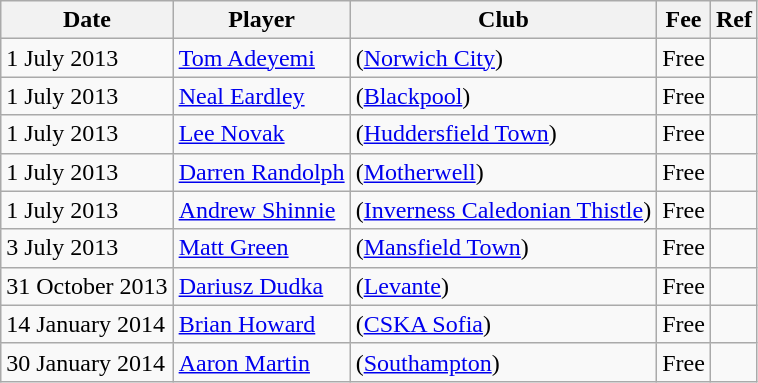<table class="wikitable" style="text-align: left">
<tr>
<th>Date</th>
<th>Player</th>
<th>Club</th>
<th>Fee</th>
<th>Ref</th>
</tr>
<tr>
<td>1 July 2013</td>
<td><a href='#'>Tom Adeyemi</a></td>
<td>(<a href='#'>Norwich City</a>)</td>
<td>Free</td>
<td style="text-align: center"></td>
</tr>
<tr>
<td>1 July 2013</td>
<td><a href='#'>Neal Eardley</a></td>
<td>(<a href='#'>Blackpool</a>)</td>
<td>Free</td>
<td style="text-align: center"></td>
</tr>
<tr>
<td>1 July 2013</td>
<td><a href='#'>Lee Novak</a></td>
<td>(<a href='#'>Huddersfield Town</a>)</td>
<td>Free</td>
<td style="text-align: center"></td>
</tr>
<tr>
<td>1 July 2013</td>
<td><a href='#'>Darren Randolph</a></td>
<td>(<a href='#'>Motherwell</a>)</td>
<td>Free</td>
<td style="text-align: center"></td>
</tr>
<tr>
<td>1 July 2013</td>
<td><a href='#'>Andrew Shinnie</a></td>
<td>(<a href='#'>Inverness Caledonian Thistle</a>)</td>
<td>Free</td>
<td style="text-align: center"></td>
</tr>
<tr>
<td>3 July 2013</td>
<td><a href='#'>Matt Green</a></td>
<td>(<a href='#'>Mansfield Town</a>)</td>
<td>Free</td>
<td style="text-align: center"></td>
</tr>
<tr>
<td>31 October 2013</td>
<td><a href='#'>Dariusz Dudka</a></td>
<td>(<a href='#'>Levante</a>)</td>
<td>Free</td>
<td style="text-align: center"></td>
</tr>
<tr>
<td>14 January 2014</td>
<td><a href='#'>Brian Howard</a></td>
<td>(<a href='#'>CSKA Sofia</a>)</td>
<td>Free</td>
<td style="text-align: center"></td>
</tr>
<tr>
<td>30 January 2014</td>
<td><a href='#'>Aaron Martin</a></td>
<td>(<a href='#'>Southampton</a>)</td>
<td>Free</td>
<td style="text-align: center"></td>
</tr>
</table>
